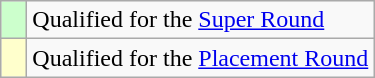<table class="wikitable" style="text-align:left;">
<tr>
<td width=10px bgcolor=#ccffcc></td>
<td>Qualified for the <a href='#'>Super Round</a></td>
</tr>
<tr>
<td width=10px bgcolor=#ffffcc></td>
<td>Qualified for the <a href='#'>Placement Round</a></td>
</tr>
</table>
